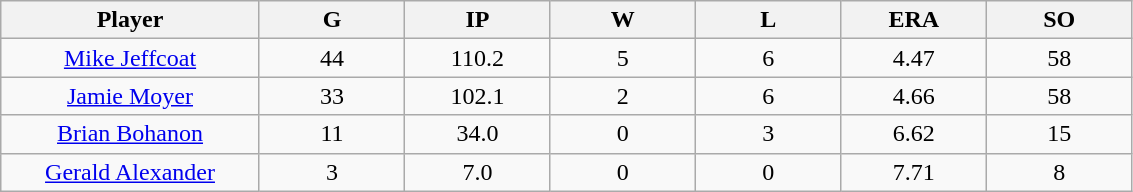<table class="wikitable sortable">
<tr>
<th bgcolor="#DDDDFF" width="16%">Player</th>
<th bgcolor="#DDDDFF" width="9%">G</th>
<th bgcolor="#DDDDFF" width="9%">IP</th>
<th bgcolor="#DDDDFF" width="9%">W</th>
<th bgcolor="#DDDDFF" width="9%">L</th>
<th bgcolor="#DDDDFF" width="9%">ERA</th>
<th bgcolor="#DDDDFF" width="9%">SO</th>
</tr>
<tr align="center">
<td><a href='#'>Mike Jeffcoat</a></td>
<td>44</td>
<td>110.2</td>
<td>5</td>
<td>6</td>
<td>4.47</td>
<td>58</td>
</tr>
<tr align="center">
<td><a href='#'>Jamie Moyer</a></td>
<td>33</td>
<td>102.1</td>
<td>2</td>
<td>6</td>
<td>4.66</td>
<td>58</td>
</tr>
<tr align="center">
<td><a href='#'>Brian Bohanon</a></td>
<td>11</td>
<td>34.0</td>
<td>0</td>
<td>3</td>
<td>6.62</td>
<td>15</td>
</tr>
<tr align="center">
<td><a href='#'>Gerald Alexander</a></td>
<td>3</td>
<td>7.0</td>
<td>0</td>
<td>0</td>
<td>7.71</td>
<td>8</td>
</tr>
</table>
